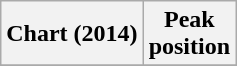<table class="wikitable plainrowheaders" style="text-align:center">
<tr>
<th scope="col">Chart (2014)</th>
<th scope="col">Peak<br>position</th>
</tr>
<tr>
</tr>
</table>
